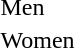<table>
<tr>
<td>Men</td>
<td></td>
<td></td>
<td></td>
</tr>
<tr>
<td>Women</td>
<td></td>
<td></td>
<td></td>
</tr>
</table>
